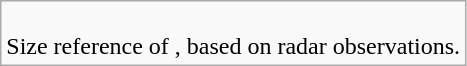<table class="wikitable">
<tr>
<td><br>Size reference of , based on radar observations.</td>
</tr>
</table>
